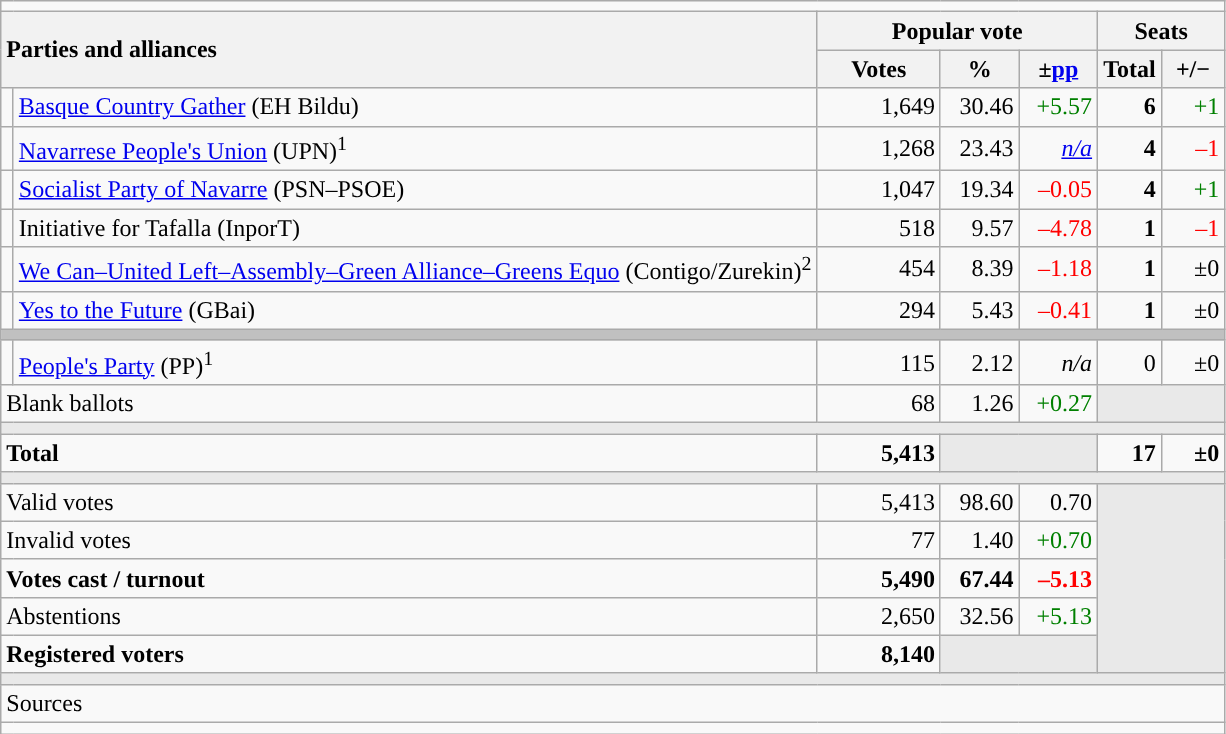<table class="wikitable" style="text-align:right;">
<tr>
<td colspan="7"></td>
</tr>
<tr>
<th style="text-align:left;" rowspan="2" colspan="2" width="525">Parties and alliances</th>
<th colspan="3">Popular vote</th>
<th colspan="2">Seats</th>
</tr>
<tr>
<th width="75">Votes</th>
<th width="45">%</th>
<th width="45">±<a href='#'>pp</a></th>
<th width="35">Total</th>
<th width="35">+/−</th>
</tr>
<tr>
<td width="1" style="color:inherit;background:"></td>
<td align="left"><a href='#'>Basque Country Gather</a> (EH Bildu)</td>
<td>1,649</td>
<td>30.46</td>
<td style="color:green;">+5.57</td>
<td><strong>6</strong></td>
<td style="color:green;">+1</td>
</tr>
<tr>
<td style="color:inherit;background:"></td>
<td align="left"><a href='#'>Navarrese People's Union</a> (UPN)<sup>1</sup></td>
<td>1,268</td>
<td>23.43</td>
<td><em><a href='#'>n/a</a></em></td>
<td><strong>4</strong></td>
<td style="color:red;">–1</td>
</tr>
<tr>
<td style="color:inherit;background:"></td>
<td align="left"><a href='#'>Socialist Party of Navarre</a> (PSN–PSOE)</td>
<td>1,047</td>
<td>19.34</td>
<td style="color:red;">–0.05</td>
<td><strong>4</strong></td>
<td style="color:green;">+1</td>
</tr>
<tr>
<td style="color:inherit;background:"></td>
<td align="left">Initiative for Tafalla (InporT)</td>
<td>518</td>
<td>9.57</td>
<td style="color:red;">–4.78</td>
<td><strong>1</strong></td>
<td style="color:red;">–1</td>
</tr>
<tr>
<td style="color:inherit;background:"></td>
<td align="left"><a href='#'>We Can–United Left–Assembly–Green Alliance–Greens Equo</a> (Contigo/Zurekin)<sup>2</sup></td>
<td>454</td>
<td>8.39</td>
<td style="color:red;">–1.18</td>
<td><strong>1</strong></td>
<td>±0</td>
</tr>
<tr>
<td style="color:inherit;background:"></td>
<td align="left"><a href='#'>Yes to the Future</a> (GBai)</td>
<td>294</td>
<td>5.43</td>
<td style="color:red;">–0.41</td>
<td><strong>1</strong></td>
<td>±0</td>
</tr>
<tr>
<td colspan="7" bgcolor="#C0C0C0"></td>
</tr>
<tr>
<td style="color:inherit;background:"></td>
<td align="left"><a href='#'>People's Party</a> (PP)<sup>1</sup></td>
<td>115</td>
<td>2.12</td>
<td><em>n/a</em></td>
<td>0</td>
<td>±0</td>
</tr>
<tr>
<td align="left" colspan="2">Blank ballots</td>
<td>68</td>
<td>1.26</td>
<td style="color:green;">+0.27</td>
<td bgcolor="#E9E9E9" colspan="2"></td>
</tr>
<tr>
<td colspan="7" bgcolor="#E9E9E9"></td>
</tr>
<tr style="font-weight:bold;">
<td align="left" colspan="2">Total</td>
<td>5,413</td>
<td bgcolor="#E9E9E9" colspan="2"></td>
<td>17</td>
<td>±0</td>
</tr>
<tr>
<td colspan="7" bgcolor="#E9E9E9"></td>
</tr>
<tr>
<td align="left" colspan="2">Valid votes</td>
<td>5,413</td>
<td>98.60</td>
<td>0.70</td>
<td bgcolor="#E9E9E9" colspan="2" rowspan="5"></td>
</tr>
<tr>
<td align="left" colspan="2">Invalid votes</td>
<td>77</td>
<td>1.40</td>
<td style="color:green;">+0.70</td>
</tr>
<tr style="font-weight:bold;">
<td align="left" colspan="2">Votes cast / turnout</td>
<td>5,490</td>
<td>67.44</td>
<td style="color:red;">–5.13</td>
</tr>
<tr>
<td align="left" colspan="2">Abstentions</td>
<td>2,650</td>
<td>32.56</td>
<td style="color:green;">+5.13</td>
</tr>
<tr style="font-weight:bold;">
<td align="left" colspan="2">Registered voters</td>
<td>8,140</td>
<td bgcolor="#E9E9E9" colspan="2"></td>
</tr>
<tr>
<td colspan="7" bgcolor="#E9E9E9"></td>
</tr>
<tr>
<td align="left" colspan="7">Sources</td>
</tr>
<tr>
<td colspan="7" style="text-align:left; max-width:790px;"></td>
</tr>
</table>
